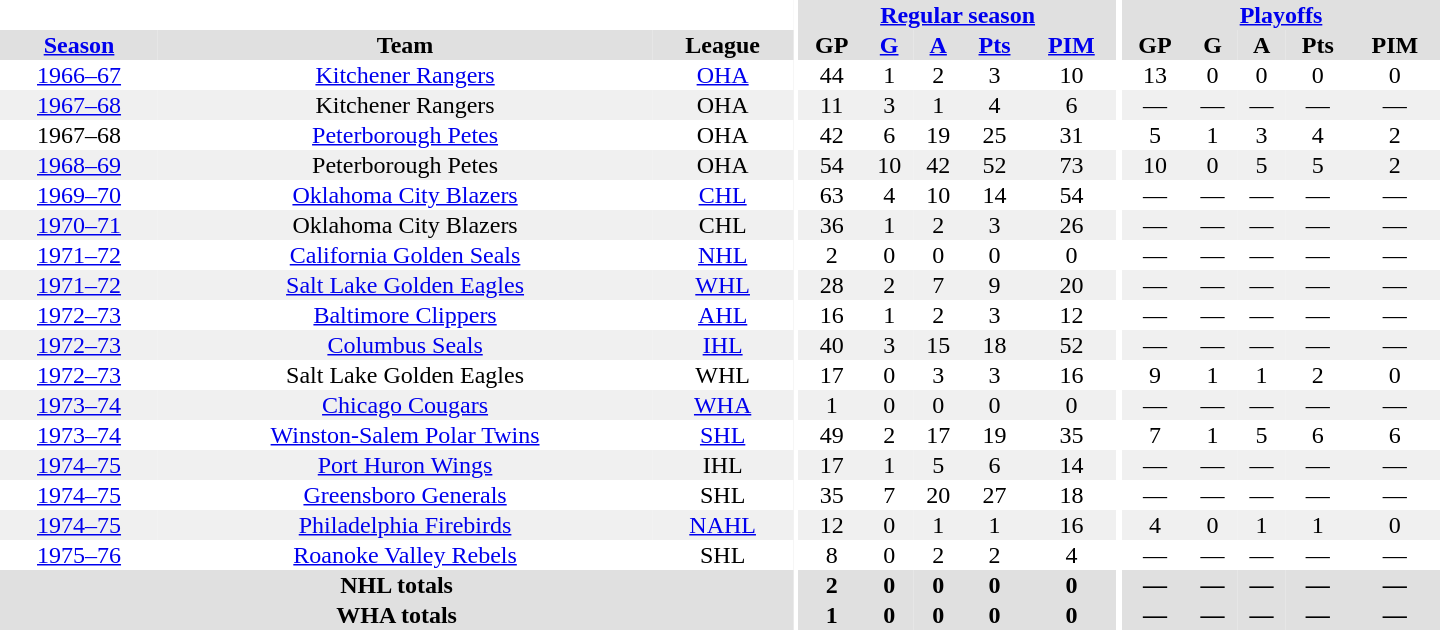<table border="0" cellpadding="1" cellspacing="0" style="text-align:center; width:60em">
<tr bgcolor="#e0e0e0">
<th colspan="3" bgcolor="#ffffff"></th>
<th rowspan="100" bgcolor="#ffffff"></th>
<th colspan="5"><a href='#'>Regular season</a></th>
<th rowspan="100" bgcolor="#ffffff"></th>
<th colspan="5"><a href='#'>Playoffs</a></th>
</tr>
<tr bgcolor="#e0e0e0">
<th><a href='#'>Season</a></th>
<th>Team</th>
<th>League</th>
<th>GP</th>
<th><a href='#'>G</a></th>
<th><a href='#'>A</a></th>
<th><a href='#'>Pts</a></th>
<th><a href='#'>PIM</a></th>
<th>GP</th>
<th>G</th>
<th>A</th>
<th>Pts</th>
<th>PIM</th>
</tr>
<tr>
<td><a href='#'>1966–67</a></td>
<td><a href='#'>Kitchener Rangers</a></td>
<td><a href='#'>OHA</a></td>
<td>44</td>
<td>1</td>
<td>2</td>
<td>3</td>
<td>10</td>
<td>13</td>
<td>0</td>
<td>0</td>
<td>0</td>
<td>0</td>
</tr>
<tr bgcolor="#f0f0f0">
<td><a href='#'>1967–68</a></td>
<td>Kitchener Rangers</td>
<td>OHA</td>
<td>11</td>
<td>3</td>
<td>1</td>
<td>4</td>
<td>6</td>
<td>—</td>
<td>—</td>
<td>—</td>
<td>—</td>
<td>—</td>
</tr>
<tr>
<td>1967–68</td>
<td><a href='#'>Peterborough Petes</a></td>
<td>OHA</td>
<td>42</td>
<td>6</td>
<td>19</td>
<td>25</td>
<td>31</td>
<td>5</td>
<td>1</td>
<td>3</td>
<td>4</td>
<td>2</td>
</tr>
<tr bgcolor="#f0f0f0">
<td><a href='#'>1968–69</a></td>
<td>Peterborough Petes</td>
<td>OHA</td>
<td>54</td>
<td>10</td>
<td>42</td>
<td>52</td>
<td>73</td>
<td>10</td>
<td>0</td>
<td>5</td>
<td>5</td>
<td>2</td>
</tr>
<tr>
<td><a href='#'>1969–70</a></td>
<td><a href='#'>Oklahoma City Blazers</a></td>
<td><a href='#'>CHL</a></td>
<td>63</td>
<td>4</td>
<td>10</td>
<td>14</td>
<td>54</td>
<td>—</td>
<td>—</td>
<td>—</td>
<td>—</td>
<td>—</td>
</tr>
<tr bgcolor="#f0f0f0">
<td><a href='#'>1970–71</a></td>
<td>Oklahoma City Blazers</td>
<td>CHL</td>
<td>36</td>
<td>1</td>
<td>2</td>
<td>3</td>
<td>26</td>
<td>—</td>
<td>—</td>
<td>—</td>
<td>—</td>
<td>—</td>
</tr>
<tr>
<td><a href='#'>1971–72</a></td>
<td><a href='#'>California Golden Seals</a></td>
<td><a href='#'>NHL</a></td>
<td>2</td>
<td>0</td>
<td>0</td>
<td>0</td>
<td>0</td>
<td>—</td>
<td>—</td>
<td>—</td>
<td>—</td>
<td>—</td>
</tr>
<tr bgcolor="#f0f0f0">
<td><a href='#'>1971–72</a></td>
<td><a href='#'>Salt Lake Golden Eagles</a></td>
<td><a href='#'>WHL</a></td>
<td>28</td>
<td>2</td>
<td>7</td>
<td>9</td>
<td>20</td>
<td>—</td>
<td>—</td>
<td>—</td>
<td>—</td>
<td>—</td>
</tr>
<tr>
<td><a href='#'>1972–73</a></td>
<td><a href='#'>Baltimore Clippers</a></td>
<td><a href='#'>AHL</a></td>
<td>16</td>
<td>1</td>
<td>2</td>
<td>3</td>
<td>12</td>
<td>—</td>
<td>—</td>
<td>—</td>
<td>—</td>
<td>—</td>
</tr>
<tr bgcolor="#f0f0f0">
<td><a href='#'>1972–73</a></td>
<td><a href='#'>Columbus Seals</a></td>
<td><a href='#'>IHL</a></td>
<td>40</td>
<td>3</td>
<td>15</td>
<td>18</td>
<td>52</td>
<td>—</td>
<td>—</td>
<td>—</td>
<td>—</td>
<td>—</td>
</tr>
<tr>
<td><a href='#'>1972–73</a></td>
<td>Salt Lake Golden Eagles</td>
<td>WHL</td>
<td>17</td>
<td>0</td>
<td>3</td>
<td>3</td>
<td>16</td>
<td>9</td>
<td>1</td>
<td>1</td>
<td>2</td>
<td>0</td>
</tr>
<tr bgcolor="#f0f0f0">
<td><a href='#'>1973–74</a></td>
<td><a href='#'>Chicago Cougars</a></td>
<td><a href='#'>WHA</a></td>
<td>1</td>
<td>0</td>
<td>0</td>
<td>0</td>
<td>0</td>
<td>—</td>
<td>—</td>
<td>—</td>
<td>—</td>
<td>—</td>
</tr>
<tr>
<td><a href='#'>1973–74</a></td>
<td><a href='#'>Winston-Salem Polar Twins</a></td>
<td><a href='#'>SHL</a></td>
<td>49</td>
<td>2</td>
<td>17</td>
<td>19</td>
<td>35</td>
<td>7</td>
<td>1</td>
<td>5</td>
<td>6</td>
<td>6</td>
</tr>
<tr bgcolor="#f0f0f0">
<td><a href='#'>1974–75</a></td>
<td><a href='#'>Port Huron Wings</a></td>
<td>IHL</td>
<td>17</td>
<td>1</td>
<td>5</td>
<td>6</td>
<td>14</td>
<td>—</td>
<td>—</td>
<td>—</td>
<td>—</td>
<td>—</td>
</tr>
<tr>
<td><a href='#'>1974–75</a></td>
<td><a href='#'>Greensboro Generals</a></td>
<td>SHL</td>
<td>35</td>
<td>7</td>
<td>20</td>
<td>27</td>
<td>18</td>
<td>—</td>
<td>—</td>
<td>—</td>
<td>—</td>
<td>—</td>
</tr>
<tr bgcolor="#f0f0f0">
<td><a href='#'>1974–75</a></td>
<td><a href='#'>Philadelphia Firebirds</a></td>
<td><a href='#'>NAHL</a></td>
<td>12</td>
<td>0</td>
<td>1</td>
<td>1</td>
<td>16</td>
<td>4</td>
<td>0</td>
<td>1</td>
<td>1</td>
<td>0</td>
</tr>
<tr>
<td><a href='#'>1975–76</a></td>
<td><a href='#'>Roanoke Valley Rebels</a></td>
<td>SHL</td>
<td>8</td>
<td>0</td>
<td>2</td>
<td>2</td>
<td>4</td>
<td>—</td>
<td>—</td>
<td>—</td>
<td>—</td>
<td>—</td>
</tr>
<tr bgcolor="#e0e0e0">
<th colspan="3">NHL totals</th>
<th>2</th>
<th>0</th>
<th>0</th>
<th>0</th>
<th>0</th>
<th>—</th>
<th>—</th>
<th>—</th>
<th>—</th>
<th>—</th>
</tr>
<tr bgcolor="#e0e0e0">
<th colspan="3">WHA totals</th>
<th>1</th>
<th>0</th>
<th>0</th>
<th>0</th>
<th>0</th>
<th>—</th>
<th>—</th>
<th>—</th>
<th>—</th>
<th>—</th>
</tr>
</table>
